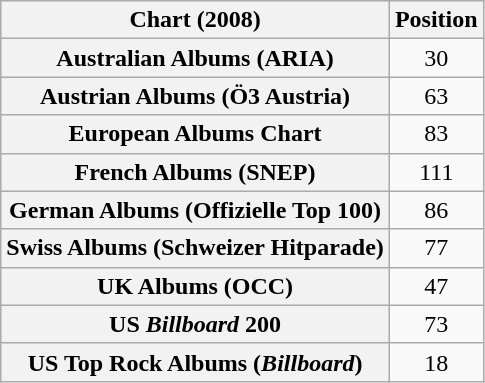<table class="wikitable sortable plainrowheaders" style="text-align:center;">
<tr>
<th scope="col">Chart (2008)</th>
<th scope="col">Position</th>
</tr>
<tr>
<th scope="row">Australian Albums (ARIA)</th>
<td>30</td>
</tr>
<tr>
<th scope="row">Austrian Albums (Ö3 Austria)</th>
<td>63</td>
</tr>
<tr>
<th scope="row">European Albums Chart</th>
<td>83</td>
</tr>
<tr>
<th scope="row">French Albums (SNEP)</th>
<td>111</td>
</tr>
<tr>
<th scope="row">German Albums (Offizielle Top 100)</th>
<td>86</td>
</tr>
<tr>
<th scope="row">Swiss Albums (Schweizer Hitparade)</th>
<td>77</td>
</tr>
<tr>
<th scope="row">UK Albums (OCC)</th>
<td>47</td>
</tr>
<tr>
<th scope="row">US <em>Billboard</em> 200</th>
<td>73</td>
</tr>
<tr>
<th scope="row">US Top Rock Albums (<em>Billboard</em>)</th>
<td>18</td>
</tr>
</table>
